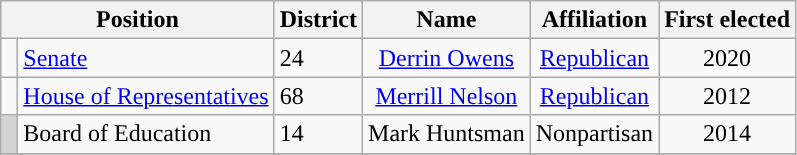<table class="wikitable">
<tr>
<th colspan="2" style="text-align:center; vertical-align:bottom;">Position</th>
<th>District</th>
<th style="text-align:center;">Name</th>
<th valign="bottom">Affiliation</th>
<th style="vertical-align:bottom; text-align:center;">First elected</th>
</tr>
<tr>
<td style="background-color:"> </td>
<td><a href='#'>Senate</a></td>
<td>24</td>
<td style="text-align:center;"><a href='#'>Derrin Owens</a></td>
<td style="text-align:center;"><a href='#'>Republican</a></td>
<td style="text-align:center;">2020</td>
</tr>
<tr>
<td style="background-color:"> </td>
<td><a href='#'>House of Representatives</a></td>
<td>68</td>
<td style="text-align:center;"><a href='#'>Merrill Nelson</a></td>
<td style="text-align:center;"><a href='#'>Republican</a></td>
<td style="text-align:center;">2012</td>
</tr>
<tr>
<td style="background-color:lightgrey"> </td>
<td>Board of Education</td>
<td>14</td>
<td style="text-align:center;">Mark Huntsman</td>
<td style="text-align:center;">Nonpartisan</td>
<td style="text-align:center;">2014</td>
</tr>
<tr>
</tr>
</table>
